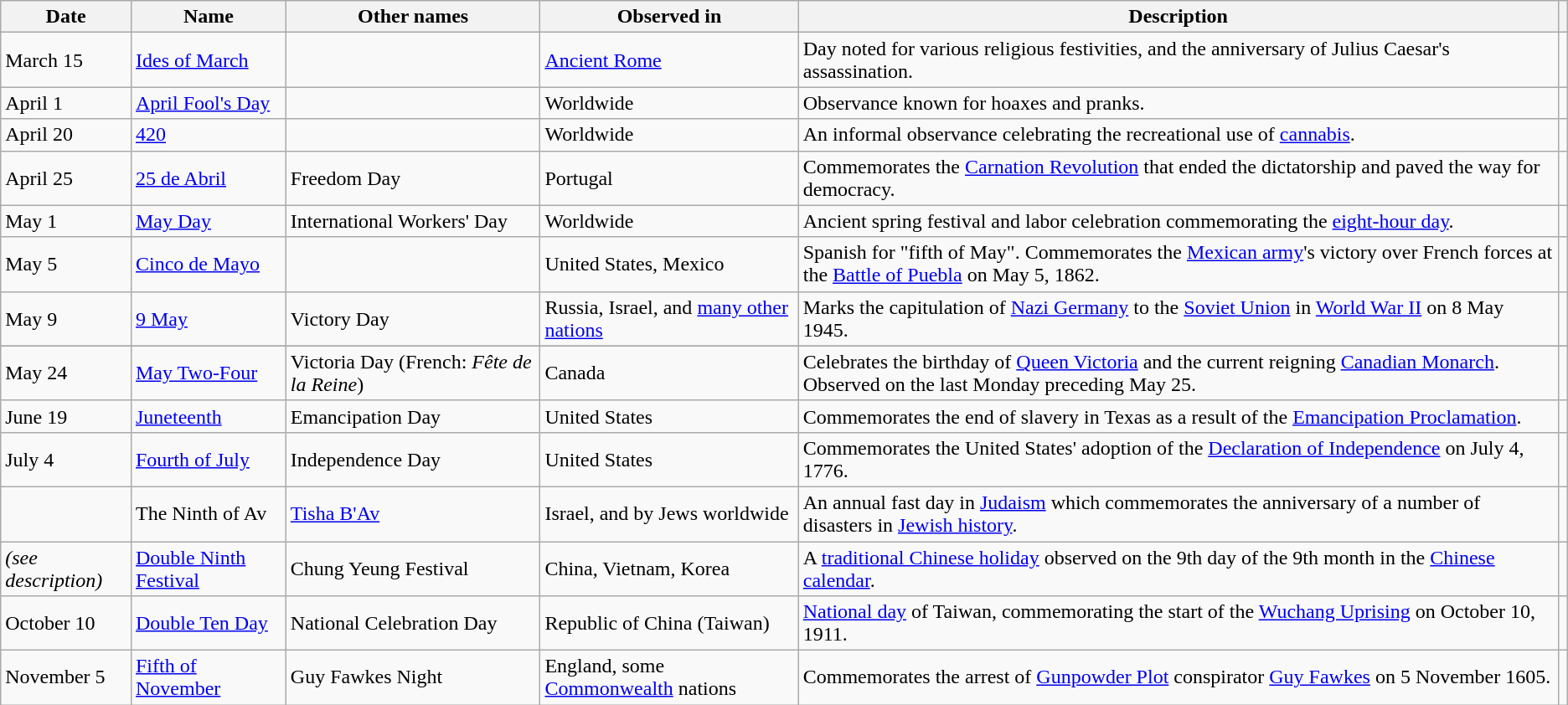<table class="wikitable">
<tr>
<th>Date</th>
<th>Name</th>
<th>Other names</th>
<th>Observed in</th>
<th>Description</th>
<th></th>
</tr>
<tr>
<td>March 15</td>
<td><a href='#'>Ides of March</a></td>
<td></td>
<td><a href='#'>Ancient Rome</a></td>
<td>Day noted for various religious festivities, and the anniversary of Julius Caesar's assassination.</td>
<td></td>
</tr>
<tr>
<td>April 1</td>
<td><a href='#'>April Fool's Day</a></td>
<td></td>
<td>Worldwide</td>
<td>Observance known for hoaxes and pranks.</td>
<td></td>
</tr>
<tr>
<td>April 20</td>
<td><a href='#'>420</a></td>
<td></td>
<td>Worldwide</td>
<td>An informal observance celebrating the recreational use of <a href='#'>cannabis</a>.</td>
<td></td>
</tr>
<tr>
<td>April 25</td>
<td><a href='#'>25 de Abril</a></td>
<td>Freedom Day</td>
<td>Portugal</td>
<td>Commemorates the <a href='#'>Carnation Revolution</a> that ended the dictatorship and paved the way for democracy.</td>
<td></td>
</tr>
<tr>
<td>May 1</td>
<td><a href='#'>May Day</a></td>
<td>International Workers' Day</td>
<td>Worldwide</td>
<td>Ancient spring festival and labor celebration commemorating the <a href='#'>eight-hour day</a>.</td>
<td></td>
</tr>
<tr>
<td>May 5</td>
<td><a href='#'>Cinco de Mayo</a></td>
<td></td>
<td>United States, Mexico</td>
<td>Spanish for "fifth of May". Commemorates the <a href='#'>Mexican army</a>'s victory over French forces at the <a href='#'>Battle of Puebla</a> on May 5, 1862.</td>
<td></td>
</tr>
<tr>
<td>May 9</td>
<td><a href='#'>9 May</a></td>
<td>Victory Day</td>
<td>Russia, Israel, and <a href='#'>many other nations</a></td>
<td>Marks the capitulation of <a href='#'>Nazi Germany</a> to the <a href='#'>Soviet Union</a> in <a href='#'>World War II</a> on 8 May 1945.</td>
<td></td>
</tr>
<tr>
</tr>
<tr>
<td>May 24</td>
<td><a href='#'>May Two-Four</a></td>
<td>Victoria Day (French: <em>Fête de la Reine</em>)</td>
<td>Canada</td>
<td>Celebrates the birthday of <a href='#'>Queen Victoria</a> and the current reigning <a href='#'>Canadian Monarch</a>. Observed on the last Monday preceding May 25.</td>
<td></td>
</tr>
<tr>
<td>June 19</td>
<td><a href='#'>Juneteenth</a></td>
<td>Emancipation Day</td>
<td>United States</td>
<td>Commemorates the end of slavery in Texas as a result of the <a href='#'>Emancipation Proclamation</a>.</td>
<td></td>
</tr>
<tr>
<td>July 4</td>
<td><a href='#'>Fourth of July</a></td>
<td>Independence Day</td>
<td>United States</td>
<td>Commemorates the United States' adoption of the <a href='#'>Declaration of Independence</a> on July 4, 1776.</td>
<td></td>
</tr>
<tr>
<td></td>
<td>The Ninth of Av</td>
<td><a href='#'>Tisha B'Av</a></td>
<td>Israel, and by Jews worldwide</td>
<td>An annual fast day in <a href='#'>Judaism</a> which commemorates the anniversary of a number of disasters in <a href='#'>Jewish history</a>.</td>
<td></td>
</tr>
<tr>
<td><em>(see description)</em></td>
<td><a href='#'>Double Ninth Festival</a></td>
<td>Chung Yeung Festival</td>
<td>China, Vietnam, Korea</td>
<td>A <a href='#'>traditional Chinese holiday</a> observed on the 9th day of the 9th month in the <a href='#'>Chinese calendar</a>.</td>
<td></td>
</tr>
<tr>
<td>October 10</td>
<td><a href='#'>Double Ten Day</a></td>
<td>National Celebration Day</td>
<td>Republic of China (Taiwan)</td>
<td><a href='#'>National day</a> of Taiwan, commemorating the start of the <a href='#'>Wuchang Uprising</a> on October 10, 1911.</td>
<td></td>
</tr>
<tr>
<td>November 5</td>
<td><a href='#'>Fifth of November</a></td>
<td>Guy Fawkes Night</td>
<td>England, some <a href='#'>Commonwealth</a> nations</td>
<td>Commemorates the arrest of <a href='#'>Gunpowder Plot</a> conspirator <a href='#'>Guy Fawkes</a> on 5 November 1605.</td>
<td></td>
</tr>
</table>
